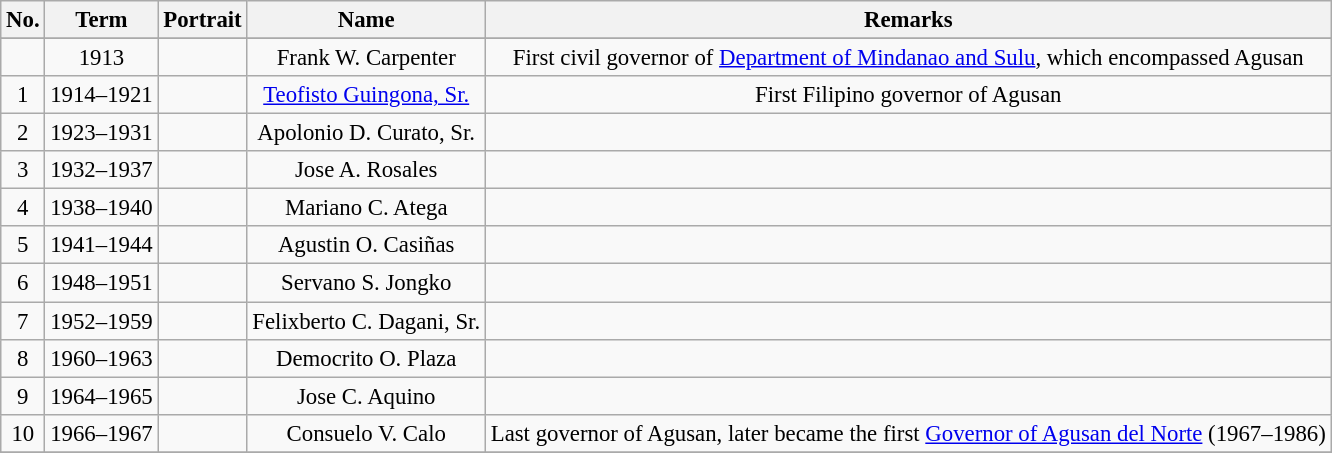<table class="wikitable" style="vertical-align:top;text-align:center;font-size:95%;">
<tr>
<th>No.</th>
<th>Term</th>
<th>Portrait</th>
<th>Name</th>
<th>Remarks</th>
</tr>
<tr bgcolor="#ADD8E6">
</tr>
<tr>
<td></td>
<td>1913</td>
<td></td>
<td>Frank W. Carpenter</td>
<td>First civil governor of <a href='#'>Department of Mindanao and Sulu</a>, which encompassed Agusan</td>
</tr>
<tr>
<td>1</td>
<td>1914–1921</td>
<td></td>
<td><a href='#'>Teofisto Guingona, Sr.</a></td>
<td>First Filipino governor of Agusan</td>
</tr>
<tr>
<td>2</td>
<td>1923–1931</td>
<td></td>
<td>Apolonio D. Curato, Sr.</td>
<td></td>
</tr>
<tr>
<td>3</td>
<td>1932–1937</td>
<td></td>
<td>Jose A. Rosales</td>
<td></td>
</tr>
<tr>
<td>4</td>
<td>1938–1940</td>
<td></td>
<td>Mariano C. Atega</td>
<td></td>
</tr>
<tr>
<td>5</td>
<td>1941–1944</td>
<td></td>
<td>Agustin O. Casiñas</td>
<td></td>
</tr>
<tr>
<td>6</td>
<td>1948–1951</td>
<td></td>
<td>Servano S. Jongko</td>
<td></td>
</tr>
<tr>
<td>7</td>
<td>1952–1959</td>
<td></td>
<td>Felixberto C. Dagani, Sr.</td>
<td></td>
</tr>
<tr>
<td>8</td>
<td>1960–1963</td>
<td></td>
<td>Democrito O. Plaza</td>
<td></td>
</tr>
<tr>
<td>9</td>
<td>1964–1965</td>
<td></td>
<td>Jose C. Aquino</td>
<td></td>
</tr>
<tr>
<td>10</td>
<td>1966–1967</td>
<td></td>
<td>Consuelo V. Calo</td>
<td>Last governor of Agusan, later became the first <a href='#'>Governor of Agusan del Norte</a> (1967–1986)</td>
</tr>
<tr>
</tr>
</table>
